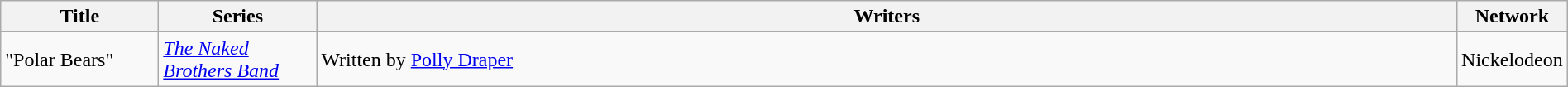<table class="wikitable" width="100%">
<tr>
<th width="120">Title</th>
<th width="120">Series</th>
<th>Writers</th>
<th width="80">Network</th>
</tr>
<tr>
<td>"Polar Bears"</td>
<td><em><a href='#'>The Naked Brothers Band</a></em></td>
<td>Written by <a href='#'>Polly Draper</a></td>
<td>Nickelodeon</td>
</tr>
</table>
